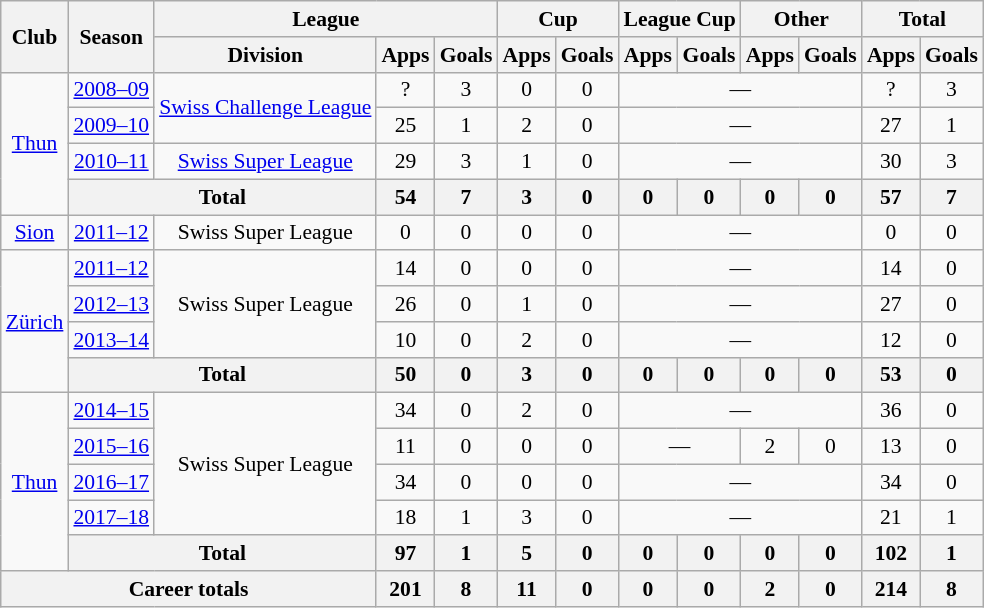<table class="wikitable" style="font-size:90%; text-align: center">
<tr>
<th rowspan=2>Club</th>
<th rowspan=2>Season</th>
<th colspan=3>League</th>
<th colspan=2>Cup</th>
<th colspan=2>League Cup</th>
<th colspan=2>Other</th>
<th colspan=2>Total</th>
</tr>
<tr>
<th>Division</th>
<th>Apps</th>
<th>Goals</th>
<th>Apps</th>
<th>Goals</th>
<th>Apps</th>
<th>Goals</th>
<th>Apps</th>
<th>Goals</th>
<th>Apps</th>
<th>Goals</th>
</tr>
<tr>
<td rowspan=4><a href='#'>Thun</a></td>
<td><a href='#'>2008–09</a></td>
<td rowspan=2><a href='#'>Swiss Challenge League</a></td>
<td>?</td>
<td>3</td>
<td>0</td>
<td>0</td>
<td colspan=4>—</td>
<td>?</td>
<td>3</td>
</tr>
<tr>
<td><a href='#'>2009–10</a></td>
<td>25</td>
<td>1</td>
<td>2</td>
<td>0</td>
<td colspan=4>—</td>
<td>27</td>
<td>1</td>
</tr>
<tr>
<td><a href='#'>2010–11</a></td>
<td><a href='#'>Swiss Super League</a></td>
<td>29</td>
<td>3</td>
<td>1</td>
<td>0</td>
<td colspan=4>—</td>
<td>30</td>
<td>3</td>
</tr>
<tr>
<th colspan=2>Total</th>
<th>54</th>
<th>7</th>
<th>3</th>
<th>0</th>
<th>0</th>
<th>0</th>
<th>0</th>
<th>0</th>
<th>57</th>
<th>7</th>
</tr>
<tr>
<td><a href='#'>Sion</a></td>
<td><a href='#'>2011–12</a></td>
<td>Swiss Super League</td>
<td>0</td>
<td>0</td>
<td>0</td>
<td>0</td>
<td colspan=4>—</td>
<td>0</td>
<td>0</td>
</tr>
<tr>
<td rowspan=4><a href='#'>Zürich</a></td>
<td><a href='#'>2011–12</a></td>
<td rowspan=3>Swiss Super League</td>
<td>14</td>
<td>0</td>
<td>0</td>
<td>0</td>
<td colspan=4>—</td>
<td>14</td>
<td>0</td>
</tr>
<tr>
<td><a href='#'>2012–13</a></td>
<td>26</td>
<td>0</td>
<td>1</td>
<td>0</td>
<td colspan=4>—</td>
<td>27</td>
<td>0</td>
</tr>
<tr>
<td><a href='#'>2013–14</a></td>
<td>10</td>
<td>0</td>
<td>2</td>
<td>0</td>
<td colspan=4>—</td>
<td>12</td>
<td>0</td>
</tr>
<tr>
<th colspan=2>Total</th>
<th>50</th>
<th>0</th>
<th>3</th>
<th>0</th>
<th>0</th>
<th>0</th>
<th>0</th>
<th>0</th>
<th>53</th>
<th>0</th>
</tr>
<tr>
<td rowspan=5><a href='#'>Thun</a></td>
<td><a href='#'>2014–15</a></td>
<td rowspan=4>Swiss Super League</td>
<td>34</td>
<td>0</td>
<td>2</td>
<td>0</td>
<td colspan=4>—</td>
<td>36</td>
<td>0</td>
</tr>
<tr>
<td><a href='#'>2015–16</a></td>
<td>11</td>
<td>0</td>
<td>0</td>
<td>0</td>
<td colspan=2>—</td>
<td>2</td>
<td>0</td>
<td>13</td>
<td>0</td>
</tr>
<tr>
<td><a href='#'>2016–17</a></td>
<td>34</td>
<td>0</td>
<td>0</td>
<td>0</td>
<td colspan=4>—</td>
<td>34</td>
<td>0</td>
</tr>
<tr>
<td><a href='#'>2017–18</a></td>
<td>18</td>
<td>1</td>
<td>3</td>
<td>0</td>
<td colspan=4>—</td>
<td>21</td>
<td>1</td>
</tr>
<tr>
<th colspan=2>Total</th>
<th>97</th>
<th>1</th>
<th>5</th>
<th>0</th>
<th>0</th>
<th>0</th>
<th>0</th>
<th>0</th>
<th>102</th>
<th>1</th>
</tr>
<tr>
<th colspan=3>Career totals</th>
<th>201</th>
<th>8</th>
<th>11</th>
<th>0</th>
<th>0</th>
<th>0</th>
<th>2</th>
<th>0</th>
<th>214</th>
<th>8</th>
</tr>
</table>
